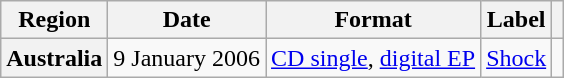<table class="wikitable plainrowheaders">
<tr>
<th scope="col">Region</th>
<th scope="col">Date</th>
<th scope="col">Format</th>
<th scope="col">Label</th>
<th scope="col"></th>
</tr>
<tr>
<th scope="row">Australia</th>
<td>9 January 2006</td>
<td><a href='#'>CD single</a>, <a href='#'>digital EP</a></td>
<td><a href='#'>Shock</a></td>
<td align="center"></td>
</tr>
</table>
